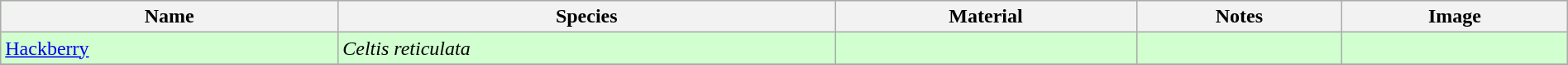<table class="wikitable" align="center" width="100%" style="background:#D1FFCF;">
<tr>
<th>Name</th>
<th>Species</th>
<th>Material</th>
<th>Notes</th>
<th>Image</th>
</tr>
<tr>
<td><a href='#'>Hackberry</a></td>
<td><em>Celtis reticulata</em></td>
<td></td>
<td></td>
<td></td>
</tr>
<tr>
</tr>
</table>
